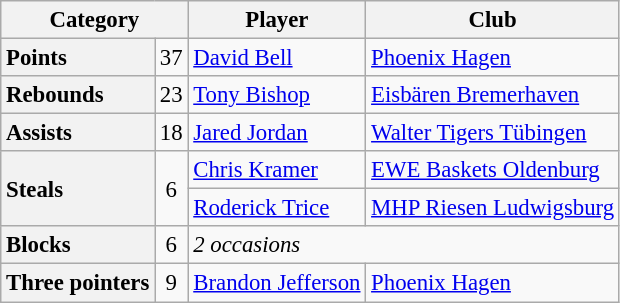<table class="wikitable" style="font-size:95%;">
<tr>
<th colspan="2">Category</th>
<th>Player</th>
<th>Club</th>
</tr>
<tr>
<th style="text-align:left;">Points</th>
<td style="text-align:center;">37</td>
<td> <a href='#'>David Bell</a></td>
<td><a href='#'>Phoenix Hagen</a></td>
</tr>
<tr>
<th style="text-align:left;">Rebounds</th>
<td style="text-align:center;">23</td>
<td> <a href='#'>Tony Bishop</a></td>
<td><a href='#'>Eisbären Bremerhaven</a></td>
</tr>
<tr>
<th style="text-align:left;">Assists</th>
<td style="text-align:center;">18</td>
<td> <a href='#'>Jared Jordan</a></td>
<td><a href='#'>Walter Tigers Tübingen</a></td>
</tr>
<tr>
<th style="text-align:left;" rowspan="2">Steals</th>
<td style="text-align:center;" rowspan="2">6</td>
<td> <a href='#'>Chris Kramer</a></td>
<td><a href='#'>EWE Baskets Oldenburg</a></td>
</tr>
<tr>
<td> <a href='#'>Roderick Trice</a></td>
<td><a href='#'>MHP Riesen Ludwigsburg</a></td>
</tr>
<tr>
<th style="text-align:left;">Blocks</th>
<td style="text-align:center;">6</td>
<td colspan=2><em>2 occasions</em></td>
</tr>
<tr>
<th style="text-align:left;">Three pointers</th>
<td style="text-align:center;">9</td>
<td> <a href='#'>Brandon Jefferson</a></td>
<td><a href='#'>Phoenix Hagen</a></td>
</tr>
</table>
